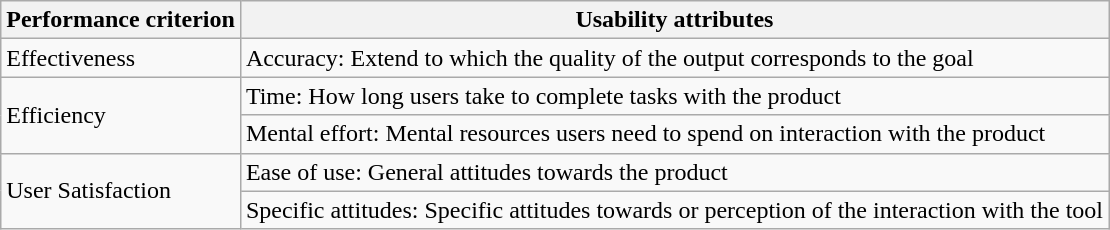<table class="wikitable">
<tr>
<th>Performance criterion</th>
<th>Usability attributes</th>
</tr>
<tr>
<td>Effectiveness</td>
<td>Accuracy: Extend to which the quality of the output corresponds to the goal</td>
</tr>
<tr>
<td rowspan="2">Efficiency</td>
<td>Time: How long users take to complete tasks with the product</td>
</tr>
<tr>
<td>Mental effort: Mental resources users need to spend on interaction with the product</td>
</tr>
<tr>
<td rowspan="2">User Satisfaction</td>
<td>Ease of use: General attitudes towards the product</td>
</tr>
<tr>
<td>Specific attitudes: Specific attitudes towards or perception of the interaction with the tool</td>
</tr>
</table>
